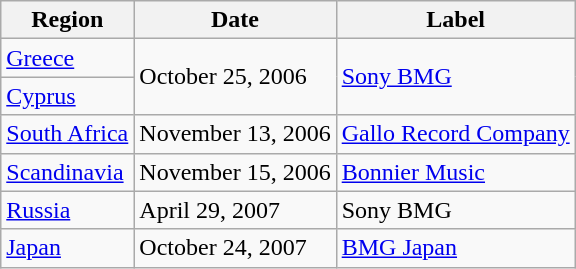<table class="sortable wikitable">
<tr>
<th>Region</th>
<th>Date</th>
<th>Label</th>
</tr>
<tr>
<td><a href='#'>Greece</a></td>
<td rowspan="2">October 25, 2006</td>
<td rowspan="2"><a href='#'>Sony BMG</a></td>
</tr>
<tr>
<td><a href='#'>Cyprus</a></td>
</tr>
<tr>
<td><a href='#'>South Africa</a></td>
<td>November 13, 2006</td>
<td><a href='#'>Gallo Record Company</a></td>
</tr>
<tr>
<td><a href='#'>Scandinavia</a></td>
<td>November 15, 2006</td>
<td><a href='#'>Bonnier Music</a></td>
</tr>
<tr>
<td><a href='#'>Russia</a></td>
<td>April 29, 2007</td>
<td>Sony BMG</td>
</tr>
<tr>
<td><a href='#'>Japan</a></td>
<td>October 24, 2007</td>
<td><a href='#'>BMG Japan</a></td>
</tr>
</table>
